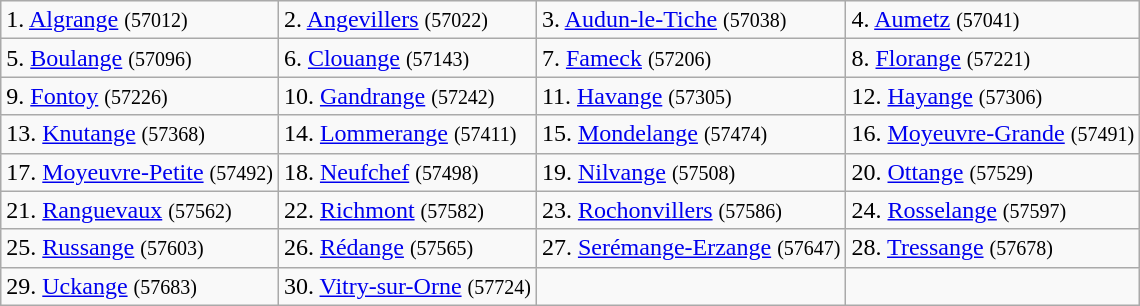<table class="wikitable">
<tr>
<td>1. <a href='#'>Algrange</a> <small>(57012)</small></td>
<td>2. <a href='#'>Angevillers</a> <small>(57022)</small></td>
<td>3. <a href='#'>Audun-le-Tiche</a> <small>(57038)</small></td>
<td>4. <a href='#'>Aumetz</a> <small>(57041)</small></td>
</tr>
<tr>
<td>5. <a href='#'>Boulange</a> <small>(57096)</small></td>
<td>6. <a href='#'>Clouange</a> <small>(57143)</small></td>
<td>7. <a href='#'>Fameck</a> <small>(57206)</small></td>
<td>8. <a href='#'>Florange</a> <small>(57221)</small></td>
</tr>
<tr>
<td>9. <a href='#'>Fontoy</a> <small>(57226)</small></td>
<td>10. <a href='#'>Gandrange</a> <small>(57242)</small></td>
<td>11. <a href='#'>Havange</a> <small>(57305)</small></td>
<td>12. <a href='#'>Hayange</a> <small>(57306)</small></td>
</tr>
<tr>
<td>13. <a href='#'>Knutange</a> <small>(57368)</small></td>
<td>14. <a href='#'>Lommerange</a> <small>(57411)</small></td>
<td>15. <a href='#'>Mondelange</a> <small>(57474)</small></td>
<td>16. <a href='#'>Moyeuvre-Grande</a> <small>(57491)</small></td>
</tr>
<tr>
<td>17. <a href='#'>Moyeuvre-Petite</a> <small>(57492)</small></td>
<td>18. <a href='#'>Neufchef</a> <small>(57498)</small></td>
<td>19. <a href='#'>Nilvange</a> <small>(57508)</small></td>
<td>20. <a href='#'>Ottange</a> <small>(57529)</small></td>
</tr>
<tr>
<td>21. <a href='#'>Ranguevaux</a> <small>(57562)</small></td>
<td>22. <a href='#'>Richmont</a> <small>(57582)</small></td>
<td>23. <a href='#'>Rochonvillers</a> <small>(57586)</small></td>
<td>24. <a href='#'>Rosselange</a> <small>(57597)</small></td>
</tr>
<tr>
<td>25. <a href='#'>Russange</a> <small>(57603)</small></td>
<td>26. <a href='#'>Rédange</a> <small>(57565)</small></td>
<td>27. <a href='#'>Serémange-Erzange</a> <small>(57647)</small></td>
<td>28. <a href='#'>Tressange</a> <small>(57678)</small></td>
</tr>
<tr>
<td>29. <a href='#'>Uckange</a> <small>(57683)</small></td>
<td>30. <a href='#'>Vitry-sur-Orne</a> <small>(57724)</small></td>
<td></td>
<td></td>
</tr>
</table>
